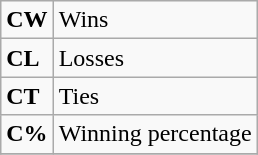<table class="wikitable">
<tr>
<td><strong>CW</strong></td>
<td>Wins</td>
</tr>
<tr>
<td><strong>CL</strong></td>
<td>Losses</td>
</tr>
<tr>
<td><strong>CT</strong></td>
<td>Ties</td>
</tr>
<tr>
<td><strong>C%</strong></td>
<td>Winning percentage</td>
</tr>
<tr>
</tr>
</table>
